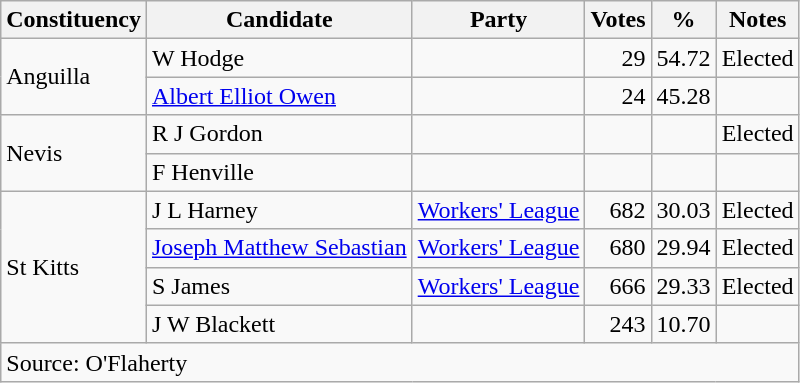<table class=wikitable style=text-align:right>
<tr>
<th>Constituency</th>
<th>Candidate</th>
<th>Party</th>
<th>Votes</th>
<th>%</th>
<th>Notes</th>
</tr>
<tr>
<td align=left rowspan=2>Anguilla</td>
<td align=left>W Hodge</td>
<td></td>
<td>29</td>
<td>54.72</td>
<td>Elected</td>
</tr>
<tr>
<td align=left><a href='#'>Albert Elliot Owen</a></td>
<td></td>
<td>24</td>
<td>45.28</td>
<td></td>
</tr>
<tr>
<td align=left rowspan=2>Nevis</td>
<td align=left>R J Gordon</td>
<td></td>
<td></td>
<td></td>
<td>Elected</td>
</tr>
<tr>
<td align=left>F Henville</td>
<td></td>
<td></td>
<td></td>
<td></td>
</tr>
<tr>
<td align=left rowspan=4>St Kitts</td>
<td align=left>J L Harney</td>
<td align=left><a href='#'>Workers' League</a></td>
<td>682</td>
<td>30.03</td>
<td>Elected</td>
</tr>
<tr>
<td align=left><a href='#'>Joseph Matthew Sebastian</a></td>
<td align=left><a href='#'>Workers' League</a></td>
<td>680</td>
<td>29.94</td>
<td>Elected</td>
</tr>
<tr>
<td align=left>S James</td>
<td align=left><a href='#'>Workers' League</a></td>
<td>666</td>
<td>29.33</td>
<td>Elected</td>
</tr>
<tr>
<td align=left>J W Blackett</td>
<td></td>
<td>243</td>
<td>10.70</td>
<td></td>
</tr>
<tr>
<td align=left colspan=6>Source: O'Flaherty</td>
</tr>
</table>
